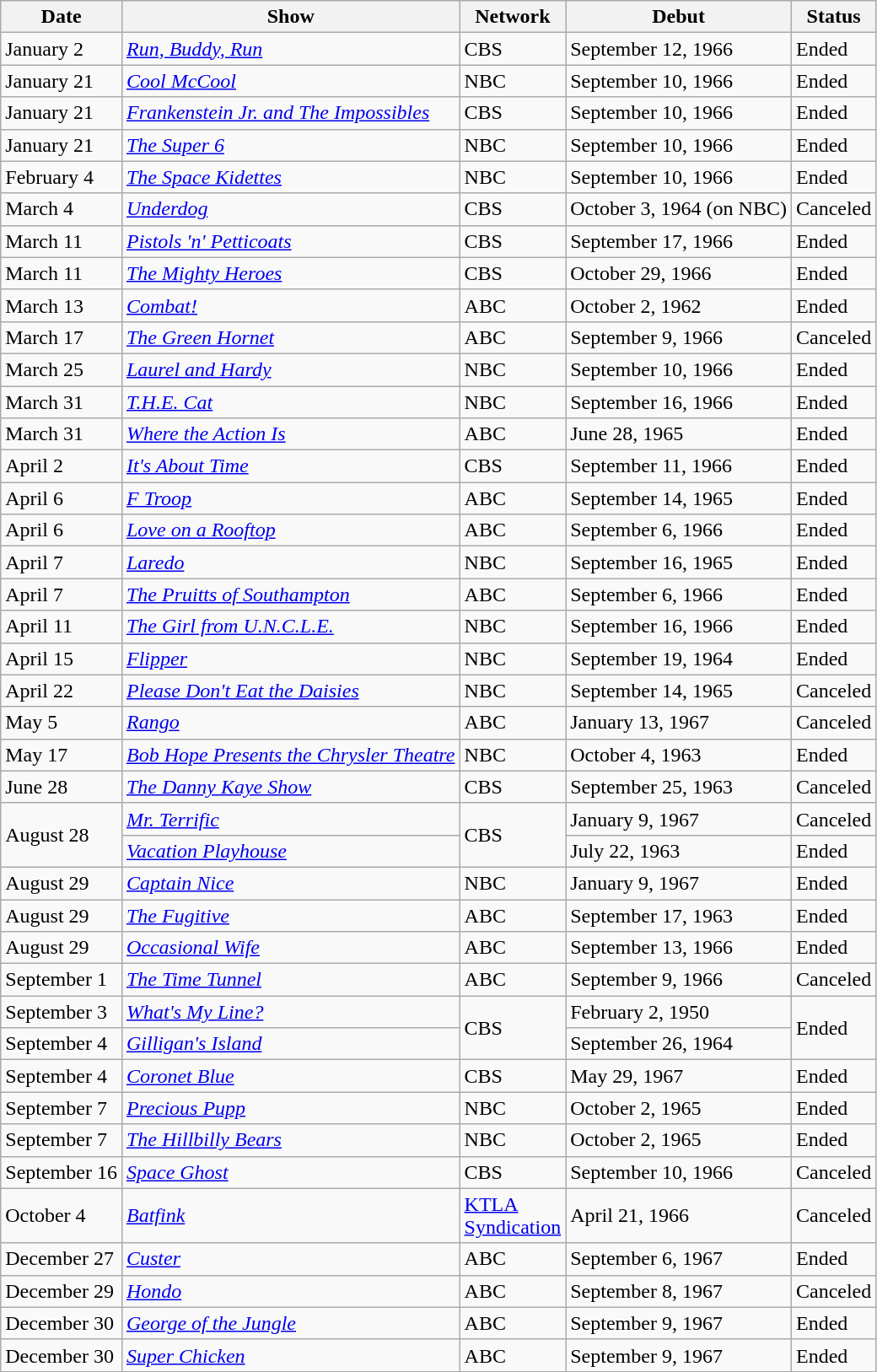<table class="wikitable">
<tr>
<th>Date</th>
<th>Show</th>
<th>Network</th>
<th>Debut</th>
<th>Status</th>
</tr>
<tr>
<td>January 2</td>
<td><em><a href='#'>Run, Buddy, Run</a></em></td>
<td>CBS</td>
<td>September 12, 1966</td>
<td>Ended</td>
</tr>
<tr>
<td>January 21</td>
<td><em><a href='#'>Cool McCool</a></em></td>
<td>NBC</td>
<td>September 10, 1966</td>
<td>Ended</td>
</tr>
<tr>
<td>January 21</td>
<td><em><a href='#'>Frankenstein Jr. and The Impossibles</a></em></td>
<td>CBS</td>
<td>September 10, 1966</td>
<td>Ended</td>
</tr>
<tr>
<td>January 21</td>
<td><em><a href='#'>The Super 6</a></em></td>
<td>NBC</td>
<td>September 10, 1966</td>
<td>Ended</td>
</tr>
<tr>
<td>February 4</td>
<td><em><a href='#'>The Space Kidettes</a></em></td>
<td>NBC</td>
<td>September 10, 1966</td>
<td>Ended</td>
</tr>
<tr>
<td>March 4</td>
<td><em><a href='#'>Underdog</a></em></td>
<td>CBS</td>
<td>October 3, 1964 (on NBC)</td>
<td>Canceled</td>
</tr>
<tr>
<td>March 11</td>
<td><em><a href='#'>Pistols 'n' Petticoats</a></em></td>
<td>CBS</td>
<td>September 17, 1966</td>
<td>Ended</td>
</tr>
<tr>
<td>March 11</td>
<td><em><a href='#'>The Mighty Heroes</a></em></td>
<td>CBS</td>
<td>October 29, 1966</td>
<td>Ended</td>
</tr>
<tr>
<td>March 13</td>
<td><em><a href='#'>Combat!</a></em></td>
<td>ABC</td>
<td>October 2, 1962</td>
<td>Ended</td>
</tr>
<tr>
<td>March 17</td>
<td><em><a href='#'>The Green Hornet</a></em></td>
<td>ABC</td>
<td>September 9, 1966</td>
<td>Canceled</td>
</tr>
<tr>
<td>March 25</td>
<td><em><a href='#'>Laurel and Hardy</a></em></td>
<td>NBC</td>
<td>September 10, 1966</td>
<td>Ended</td>
</tr>
<tr>
<td>March 31</td>
<td><em><a href='#'>T.H.E. Cat</a></em></td>
<td>NBC</td>
<td>September 16, 1966</td>
<td>Ended</td>
</tr>
<tr>
<td>March 31</td>
<td><em><a href='#'>Where the Action Is</a></em></td>
<td>ABC</td>
<td>June 28, 1965</td>
<td>Ended</td>
</tr>
<tr>
<td>April 2</td>
<td><em><a href='#'>It's About Time</a></em></td>
<td>CBS</td>
<td>September 11, 1966</td>
<td>Ended</td>
</tr>
<tr>
<td>April 6</td>
<td><em><a href='#'>F Troop</a></em></td>
<td>ABC</td>
<td>September 14, 1965</td>
<td>Ended</td>
</tr>
<tr>
<td>April 6</td>
<td><em><a href='#'>Love on a Rooftop</a></em></td>
<td>ABC</td>
<td>September 6, 1966</td>
<td>Ended</td>
</tr>
<tr>
<td>April 7</td>
<td><em><a href='#'>Laredo</a></em></td>
<td>NBC</td>
<td>September 16, 1965</td>
<td>Ended</td>
</tr>
<tr>
<td>April 7</td>
<td><em><a href='#'>The Pruitts of Southampton</a></em></td>
<td>ABC</td>
<td>September 6, 1966</td>
<td>Ended</td>
</tr>
<tr>
<td>April 11</td>
<td><em><a href='#'>The Girl from U.N.C.L.E.</a></em></td>
<td>NBC</td>
<td>September 16, 1966</td>
<td>Ended</td>
</tr>
<tr>
<td>April 15</td>
<td><em><a href='#'>Flipper</a></em></td>
<td>NBC</td>
<td>September 19, 1964</td>
<td>Ended</td>
</tr>
<tr>
<td>April 22</td>
<td><em><a href='#'>Please Don't Eat the Daisies</a></em></td>
<td>NBC</td>
<td>September 14, 1965</td>
<td>Canceled</td>
</tr>
<tr>
<td>May 5</td>
<td><em><a href='#'>Rango</a></em></td>
<td>ABC</td>
<td>January 13, 1967</td>
<td>Canceled</td>
</tr>
<tr>
<td>May 17</td>
<td><em><a href='#'>Bob Hope Presents the Chrysler Theatre</a></em></td>
<td>NBC</td>
<td>October 4, 1963</td>
<td>Ended</td>
</tr>
<tr>
<td>June 28</td>
<td><em><a href='#'>The Danny Kaye Show</a></em></td>
<td>CBS</td>
<td>September 25, 1963</td>
<td>Canceled</td>
</tr>
<tr>
<td rowspan=2>August 28</td>
<td><em><a href='#'>Mr. Terrific</a></em></td>
<td rowspan=2>CBS</td>
<td>January 9, 1967</td>
<td>Canceled</td>
</tr>
<tr>
<td><em><a href='#'>Vacation Playhouse</a></em></td>
<td>July 22, 1963</td>
<td>Ended</td>
</tr>
<tr>
<td>August 29</td>
<td><em><a href='#'>Captain Nice</a></em></td>
<td>NBC</td>
<td>January 9, 1967</td>
<td>Ended</td>
</tr>
<tr>
<td>August 29</td>
<td><em><a href='#'>The Fugitive</a></em></td>
<td>ABC</td>
<td>September 17, 1963</td>
<td>Ended</td>
</tr>
<tr>
<td>August 29</td>
<td><em><a href='#'>Occasional Wife</a></em></td>
<td>ABC</td>
<td>September 13, 1966</td>
<td>Ended</td>
</tr>
<tr>
<td>September 1</td>
<td><em><a href='#'>The Time Tunnel</a></em></td>
<td>ABC</td>
<td>September 9, 1966</td>
<td>Canceled</td>
</tr>
<tr>
<td>September 3</td>
<td><em><a href='#'>What's My Line?</a></em></td>
<td rowspan=2>CBS</td>
<td>February 2, 1950</td>
<td rowspan=2>Ended</td>
</tr>
<tr>
<td>September 4</td>
<td><em><a href='#'>Gilligan's Island</a></em></td>
<td>September 26, 1964</td>
</tr>
<tr>
<td>September 4</td>
<td><em><a href='#'>Coronet Blue</a></em></td>
<td>CBS</td>
<td>May 29, 1967</td>
<td>Ended</td>
</tr>
<tr>
<td>September 7</td>
<td><em><a href='#'>Precious Pupp</a></em></td>
<td>NBC</td>
<td>October 2, 1965</td>
<td>Ended</td>
</tr>
<tr>
<td>September 7</td>
<td><em><a href='#'>The Hillbilly Bears</a></em></td>
<td>NBC</td>
<td>October 2, 1965</td>
<td>Ended</td>
</tr>
<tr>
<td>September 16</td>
<td><em><a href='#'>Space Ghost</a></em></td>
<td>CBS</td>
<td>September 10, 1966</td>
<td>Canceled</td>
</tr>
<tr>
<td>October 4</td>
<td><em><a href='#'>Batfink</a></em></td>
<td><a href='#'>KTLA</a> <br> <a href='#'>Syndication</a></td>
<td>April 21, 1966</td>
<td>Canceled</td>
</tr>
<tr>
<td>December 27</td>
<td><em><a href='#'>Custer</a></em></td>
<td>ABC</td>
<td>September 6, 1967</td>
<td>Ended</td>
</tr>
<tr>
<td>December 29</td>
<td><em><a href='#'>Hondo</a></em></td>
<td>ABC</td>
<td>September 8, 1967</td>
<td>Canceled</td>
</tr>
<tr>
<td>December 30</td>
<td><em><a href='#'>George of the Jungle</a></em></td>
<td>ABC</td>
<td>September 9, 1967</td>
<td>Ended</td>
</tr>
<tr>
<td>December 30</td>
<td><em><a href='#'>Super Chicken</a></em></td>
<td>ABC</td>
<td>September 9, 1967</td>
<td>Ended</td>
</tr>
</table>
